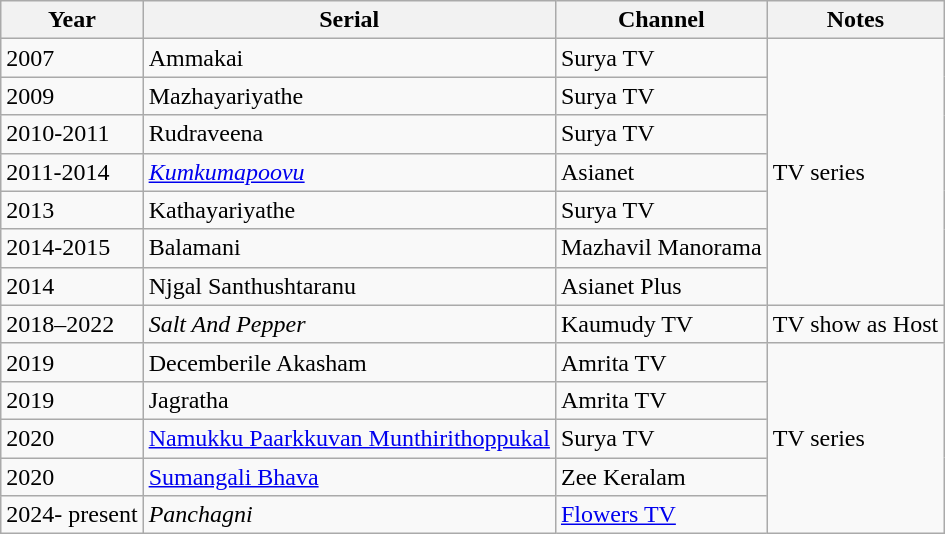<table class="wikitable">
<tr>
<th>Year</th>
<th>Serial</th>
<th>Channel</th>
<th>Notes</th>
</tr>
<tr>
<td>2007</td>
<td>Ammakai</td>
<td>Surya TV</td>
<td Rowspan=7>TV series</td>
</tr>
<tr>
<td>2009</td>
<td>Mazhayariyathe</td>
<td>Surya TV</td>
</tr>
<tr>
<td>2010-2011</td>
<td>Rudraveena</td>
<td>Surya TV</td>
</tr>
<tr>
<td>2011-2014</td>
<td><em><a href='#'>Kumkumapoovu</a></em></td>
<td>Asianet</td>
</tr>
<tr>
<td>2013</td>
<td>Kathayariyathe</td>
<td>Surya TV</td>
</tr>
<tr>
<td>2014-2015</td>
<td>Balamani</td>
<td>Mazhavil Manorama</td>
</tr>
<tr>
<td>2014</td>
<td>Njgal Santhushtaranu</td>
<td>Asianet Plus</td>
</tr>
<tr>
<td>2018–2022</td>
<td><em>Salt And Pepper</em></td>
<td>Kaumudy TV</td>
<td>TV show as Host</td>
</tr>
<tr>
<td>2019</td>
<td>Decemberile Akasham</td>
<td>Amrita TV</td>
<td Rowspan=6>TV series</td>
</tr>
<tr>
<td>2019</td>
<td>Jagratha</td>
<td>Amrita TV</td>
</tr>
<tr>
<td>2020</td>
<td><a href='#'>Namukku Paarkkuvan Munthirithoppukal</a></td>
<td>Surya TV</td>
</tr>
<tr>
<td>2020</td>
<td><a href='#'>Sumangali Bhava</a></td>
<td>Zee Keralam</td>
</tr>
<tr>
<td>2024- present</td>
<td><em>Panchagni</em></td>
<td><a href='#'>Flowers TV</a></td>
</tr>
</table>
